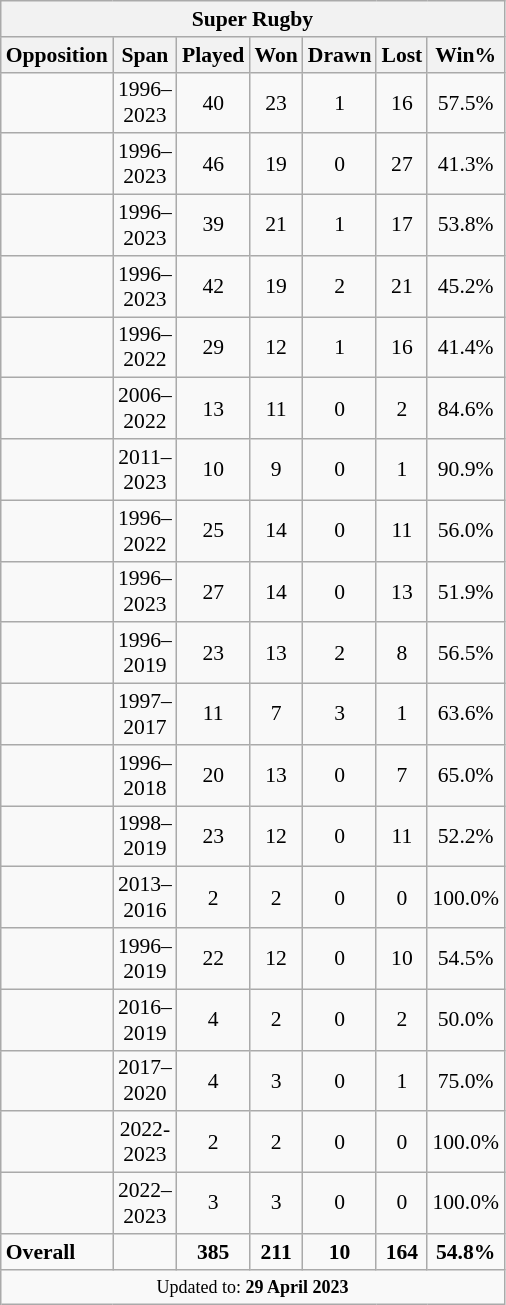<table class="wikitable collapsible sortable" style="text-align:center; font-size:90%; width:10%;">
<tr>
<th colspan=14>Super Rugby</th>
</tr>
<tr>
<th style="width:7%">Opposition</th>
<th style="width:7%">Span</th>
<th style="width:5%">Played</th>
<th style="width:5%">Won</th>
<th style="width:5%">Drawn</th>
<th style="width:5%">Lost</th>
<th style="width:7%">Win%</th>
</tr>
<tr>
<td align=left> </td>
<td>1996–2023</td>
<td>40</td>
<td>23</td>
<td>1</td>
<td>16</td>
<td>57.5%</td>
</tr>
<tr>
<td align=left> </td>
<td>1996–2023</td>
<td>46</td>
<td>19</td>
<td>0</td>
<td>27</td>
<td>41.3%</td>
</tr>
<tr>
<td align=left> </td>
<td>1996–2023</td>
<td>39</td>
<td>21</td>
<td>1</td>
<td>17</td>
<td>53.8%</td>
</tr>
<tr>
<td align=left> </td>
<td>1996–2023</td>
<td>42</td>
<td>19</td>
<td>2</td>
<td>21</td>
<td>45.2%</td>
</tr>
<tr>
<td align=left> </td>
<td>1996–2022</td>
<td>29</td>
<td>12</td>
<td>1</td>
<td>16</td>
<td>41.4%</td>
</tr>
<tr>
<td align=left> </td>
<td>2006–2022</td>
<td>13</td>
<td>11</td>
<td>0</td>
<td>2</td>
<td>84.6%</td>
</tr>
<tr>
<td align=left> </td>
<td>2011–2023</td>
<td>10</td>
<td>9</td>
<td>0</td>
<td>1</td>
<td>90.9%</td>
</tr>
<tr>
<td align=left> </td>
<td>1996–2022</td>
<td>25</td>
<td>14</td>
<td>0</td>
<td>11</td>
<td>56.0%</td>
</tr>
<tr>
<td align=left> </td>
<td>1996–2023</td>
<td>27</td>
<td>14</td>
<td>0</td>
<td>13</td>
<td>51.9%</td>
</tr>
<tr>
<td align=left> </td>
<td>1996–2019</td>
<td>23</td>
<td>13</td>
<td>2</td>
<td>8</td>
<td>56.5%</td>
</tr>
<tr>
<td align=left> </td>
<td>1997–2017</td>
<td>11</td>
<td>7</td>
<td>3</td>
<td>1</td>
<td>63.6%</td>
</tr>
<tr>
<td align=left> </td>
<td>1996–2018</td>
<td>20</td>
<td>13</td>
<td>0</td>
<td>7</td>
<td>65.0%</td>
</tr>
<tr>
<td align=left> </td>
<td>1998–2019</td>
<td>23</td>
<td>12</td>
<td>0</td>
<td>11</td>
<td>52.2%</td>
</tr>
<tr>
<td align=left></td>
<td>2013–2016</td>
<td>2</td>
<td>2</td>
<td>0</td>
<td>0</td>
<td>100.0%</td>
</tr>
<tr>
<td align=left> </td>
<td>1996–2019</td>
<td>22</td>
<td>12</td>
<td>0</td>
<td>10</td>
<td>54.5%</td>
</tr>
<tr>
<td align=left> </td>
<td>2016–2019</td>
<td>4</td>
<td>2</td>
<td>0</td>
<td>2</td>
<td>50.0%</td>
</tr>
<tr>
<td align=left> </td>
<td>2017–2020</td>
<td>4</td>
<td>3</td>
<td>0</td>
<td>1</td>
<td>75.0%</td>
</tr>
<tr>
<td align=left> </td>
<td>2022-2023</td>
<td>2</td>
<td>2</td>
<td>0</td>
<td>0</td>
<td>100.0%</td>
</tr>
<tr>
<td align=left></td>
<td>2022–2023</td>
<td>3</td>
<td>3</td>
<td>0</td>
<td>0</td>
<td>100.0%</td>
</tr>
<tr>
<td align=left><strong>Overall</strong></td>
<td></td>
<td><strong>385</strong></td>
<td><strong>211</strong></td>
<td><strong>10</strong></td>
<td><strong>164</strong></td>
<td><strong>54.8%</strong></td>
</tr>
<tr>
<td colspan="100%" style="border-bottom:1px transparent"><small>Updated to: <strong>29 April 2023</strong></small><br></td>
</tr>
</table>
